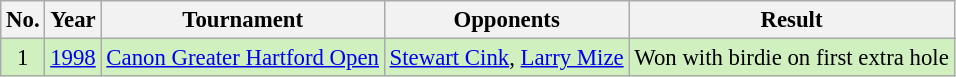<table class="wikitable" style="font-size:95%;">
<tr>
<th>No.</th>
<th>Year</th>
<th>Tournament</th>
<th>Opponents</th>
<th>Result</th>
</tr>
<tr style="background:#D0F0C0;">
<td align=center>1</td>
<td><a href='#'>1998</a></td>
<td><a href='#'>Canon Greater Hartford Open</a></td>
<td> <a href='#'>Stewart Cink</a>,  <a href='#'>Larry Mize</a></td>
<td>Won with birdie on first extra hole</td>
</tr>
</table>
